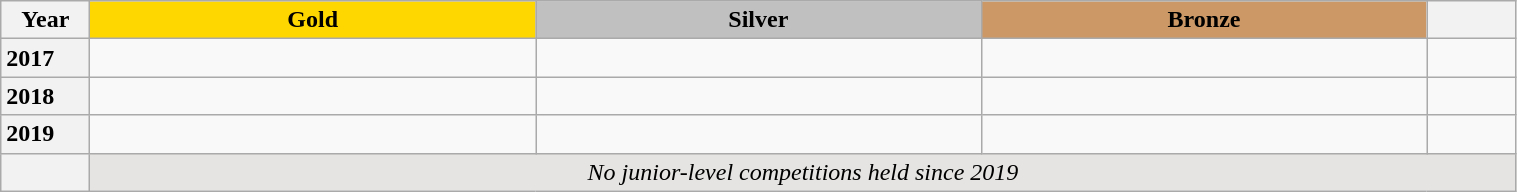<table class="wikitable unsortable" style="text-align:left; width:80%">
<tr>
<th scope="col" style="text-align:center; width:5%">Year</th>
<th scope="col" style="text-align:center; width:25%; background:gold">Gold</th>
<th scope="col" style="text-align:center; width:25%; background:silver">Silver</th>
<th scope="col" style="text-align:center; width:25%; background:#c96">Bronze</th>
<th scope="col" style="text-align:center; width:5%"></th>
</tr>
<tr>
<th scope="row" style="text-align:left">2017</th>
<td></td>
<td></td>
<td></td>
<td></td>
</tr>
<tr>
<th scope="row" style="text-align:left">2018</th>
<td></td>
<td></td>
<td></td>
<td></td>
</tr>
<tr>
<th scope="row" style="text-align:left">2019</th>
<td></td>
<td></td>
<td></td>
<td></td>
</tr>
<tr>
<th scope="row" style="text-align:left"></th>
<td colspan="4" bgcolor="e5e4e2" align="center"><em>No junior-level competitions held since 2019</em></td>
</tr>
</table>
